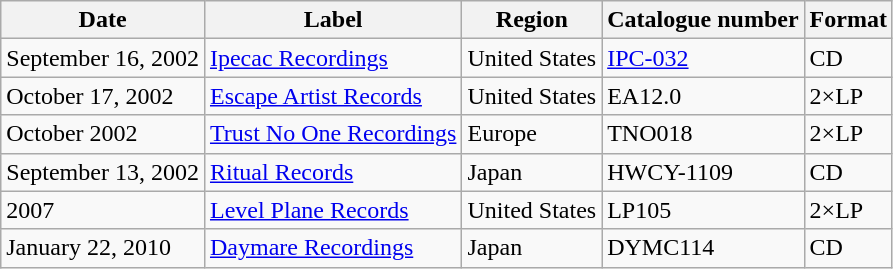<table class="wikitable">
<tr>
<th>Date</th>
<th>Label</th>
<th>Region</th>
<th>Catalogue number</th>
<th>Format</th>
</tr>
<tr>
<td>September 16, 2002</td>
<td><a href='#'>Ipecac Recordings</a></td>
<td>United States</td>
<td><a href='#'>IPC-032</a></td>
<td>CD</td>
</tr>
<tr>
<td>October 17, 2002</td>
<td><a href='#'>Escape Artist Records</a></td>
<td>United States</td>
<td>EA12.0</td>
<td>2×LP</td>
</tr>
<tr>
<td>October 2002</td>
<td><a href='#'>Trust No One Recordings</a></td>
<td>Europe</td>
<td>TNO018</td>
<td>2×LP</td>
</tr>
<tr>
<td>September 13, 2002</td>
<td><a href='#'>Ritual Records</a></td>
<td>Japan</td>
<td>HWCY-1109</td>
<td>CD</td>
</tr>
<tr>
<td>2007</td>
<td><a href='#'>Level Plane Records</a></td>
<td>United States</td>
<td>LP105</td>
<td>2×LP</td>
</tr>
<tr>
<td>January 22, 2010</td>
<td><a href='#'>Daymare Recordings</a></td>
<td>Japan</td>
<td>DYMC114</td>
<td>CD</td>
</tr>
</table>
